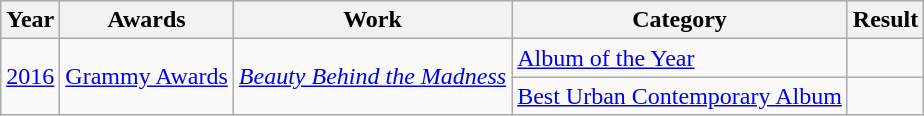<table class=wikitable>
<tr>
<th>Year</th>
<th>Awards</th>
<th>Work</th>
<th>Category</th>
<th>Result</th>
</tr>
<tr>
<td rowspan="2"><a href='#'>2016</a></td>
<td rowspan="2"><a href='#'>Grammy Awards</a></td>
<td rowspan="2"><em><a href='#'>Beauty Behind the Madness</a></em></td>
<td><a href='#'>Album of the Year</a></td>
<td></td>
</tr>
<tr>
<td><a href='#'>Best Urban Contemporary Album</a></td>
<td></td>
</tr>
</table>
